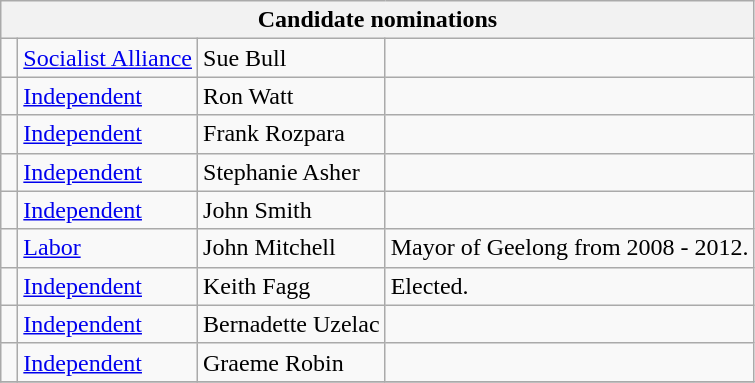<table class="wikitable">
<tr>
<th colspan=4>Candidate nominations</th>
</tr>
<tr>
<td> </td>
<td><a href='#'>Socialist Alliance</a></td>
<td>Sue Bull</td>
<td></td>
</tr>
<tr>
<td> </td>
<td><a href='#'>Independent</a></td>
<td>Ron Watt</td>
<td></td>
</tr>
<tr>
<td> </td>
<td><a href='#'>Independent</a></td>
<td>Frank Rozpara</td>
<td></td>
</tr>
<tr>
<td> </td>
<td><a href='#'>Independent</a></td>
<td>Stephanie Asher</td>
<td></td>
</tr>
<tr>
<td> </td>
<td><a href='#'>Independent</a></td>
<td>John Smith</td>
<td></td>
</tr>
<tr>
<td> </td>
<td><a href='#'>Labor</a></td>
<td>John Mitchell</td>
<td>Mayor of Geelong from 2008 - 2012.</td>
</tr>
<tr>
<td> </td>
<td><a href='#'>Independent</a></td>
<td>Keith Fagg</td>
<td>Elected.</td>
</tr>
<tr>
<td> </td>
<td><a href='#'>Independent</a></td>
<td>Bernadette Uzelac</td>
<td></td>
</tr>
<tr>
<td> </td>
<td><a href='#'>Independent</a></td>
<td>Graeme Robin</td>
<td></td>
</tr>
<tr>
</tr>
</table>
